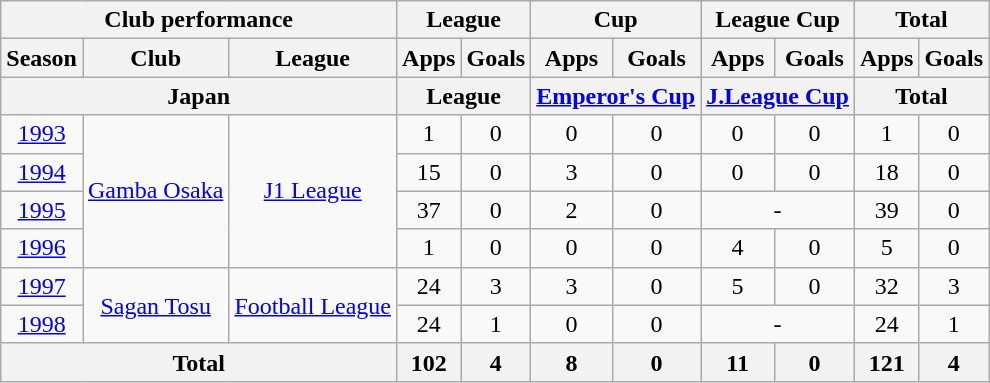<table class="wikitable" style="text-align:center;">
<tr>
<th colspan=3>Club performance</th>
<th colspan=2>League</th>
<th colspan=2>Cup</th>
<th colspan=2>League Cup</th>
<th colspan=2>Total</th>
</tr>
<tr>
<th>Season</th>
<th>Club</th>
<th>League</th>
<th>Apps</th>
<th>Goals</th>
<th>Apps</th>
<th>Goals</th>
<th>Apps</th>
<th>Goals</th>
<th>Apps</th>
<th>Goals</th>
</tr>
<tr>
<th colspan=3>Japan</th>
<th colspan=2>League</th>
<th colspan=2><a href='#'>Emperor's Cup</a></th>
<th colspan=2><a href='#'>J.League Cup</a></th>
<th colspan=2>Total</th>
</tr>
<tr>
<td><a href='#'>1993</a></td>
<td rowspan="4"><a href='#'>Gamba Osaka</a></td>
<td rowspan="4"><a href='#'>J1 League</a></td>
<td>1</td>
<td>0</td>
<td>0</td>
<td>0</td>
<td>0</td>
<td>0</td>
<td>1</td>
<td>0</td>
</tr>
<tr>
<td><a href='#'>1994</a></td>
<td>15</td>
<td>0</td>
<td>3</td>
<td>0</td>
<td>0</td>
<td>0</td>
<td>18</td>
<td>0</td>
</tr>
<tr>
<td><a href='#'>1995</a></td>
<td>37</td>
<td>0</td>
<td>2</td>
<td>0</td>
<td colspan="2">-</td>
<td>39</td>
<td>0</td>
</tr>
<tr>
<td><a href='#'>1996</a></td>
<td>1</td>
<td>0</td>
<td>0</td>
<td>0</td>
<td>4</td>
<td>0</td>
<td>5</td>
<td>0</td>
</tr>
<tr>
<td><a href='#'>1997</a></td>
<td rowspan="2"><a href='#'>Sagan Tosu</a></td>
<td rowspan="2"><a href='#'>Football League</a></td>
<td>24</td>
<td>3</td>
<td>3</td>
<td>0</td>
<td>5</td>
<td>0</td>
<td>32</td>
<td>3</td>
</tr>
<tr>
<td><a href='#'>1998</a></td>
<td>24</td>
<td>1</td>
<td>0</td>
<td>0</td>
<td colspan="2">-</td>
<td>24</td>
<td>1</td>
</tr>
<tr>
<th colspan=3>Total</th>
<th>102</th>
<th>4</th>
<th>8</th>
<th>0</th>
<th>11</th>
<th>0</th>
<th>121</th>
<th>4</th>
</tr>
</table>
